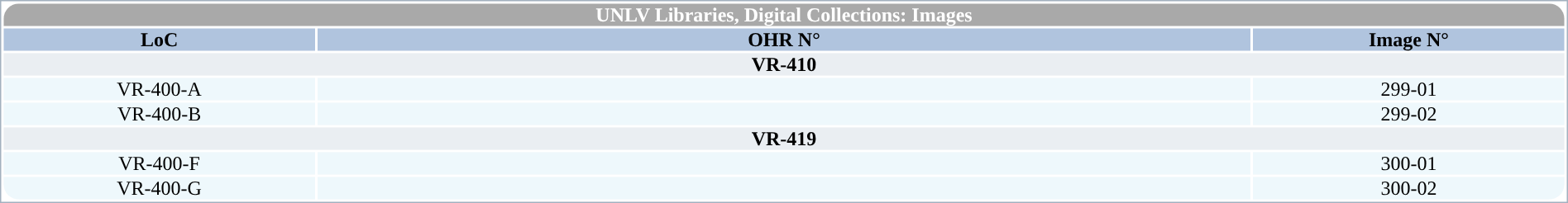<table width="100%" border="0" cellpadding="0" style="border:1px solid #A3B1BF; ">
<tr style="vertical-align:bottom; text-align:center;">
<td colspan=3 style="color: white; border-radius: 12px 12px 0px 0px; background:#A9A9A9"><strong>UNLV Libraries, Digital Collections: Images</strong></td>
</tr>
<tr style="vertical-align:bottom; text-align:center;">
<td style="color:black; background:#b0c4de;"><strong>LoC</strong></td>
<td style="color:black; background:#b0c4de;"><strong>OHR N°</strong></td>
<td style="color:black; background:#b0c4de;"><strong>Image N°</strong></td>
</tr>
<tr style="vertical-align:bottom; text-align:center;">
<td colspan=3 style="background:#EAEEF2;"><strong>VR-410</strong></td>
</tr>
<tr style="vertical-align:bottom; text-align:center;">
<td style="background:#eef8fc;">VR-400-A</td>
<td style="background:#eef8fc;"></td>
<td style="background:#eef8fc;">299-01</td>
</tr>
<tr style="vertical-align:bottom; text-align:center;">
<td style="background:#eef8fc;">VR-400-B</td>
<td style="background:#eef8fc;"></td>
<td style="background:#eef8fc;">299-02</td>
</tr>
<tr style="vertical-align:bottom; text-align:center;">
<td colspan="3;" style="background:#eaeef2;"><strong>VR-419</strong></td>
</tr>
<tr style="vertical-align:bottom; text-align:center;">
<td style="background:#eef8fc;">VR-400-F</td>
<td style="background:#eef8fc;"></td>
<td style="background:#eef8fc;">300-01</td>
</tr>
<tr style="vertical-align:bottom; text-align:center;">
<td width="20%"; style="background-color:#EEF8FC; border-radius: 0px 0px 0px 12px;">VR-400-G</td>
<td style="background:#eef8fc;"></td>
<td width="20%"; style="background-color:#EEF8FC; border-radius: 0px 0px 12px 0px;">300-02</td>
</tr>
</table>
